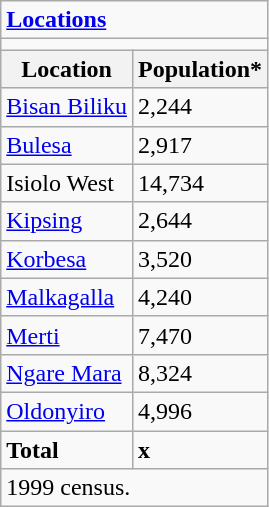<table class="wikitable">
<tr>
<td colspan="2"><strong><a href='#'>Locations</a></strong></td>
</tr>
<tr>
<td colspan="2"></td>
</tr>
<tr>
<th>Location</th>
<th>Population*</th>
</tr>
<tr>
<td><a href='#'>Bisan Biliku</a></td>
<td>2,244</td>
</tr>
<tr>
<td><a href='#'>Bulesa</a></td>
<td>2,917</td>
</tr>
<tr>
<td>Isiolo West</td>
<td>14,734</td>
</tr>
<tr>
<td><a href='#'>Kipsing</a></td>
<td>2,644</td>
</tr>
<tr>
<td><a href='#'>Korbesa</a></td>
<td>3,520</td>
</tr>
<tr>
<td><a href='#'>Malkagalla</a></td>
<td>4,240</td>
</tr>
<tr>
<td><a href='#'>Merti</a></td>
<td>7,470</td>
</tr>
<tr>
<td><a href='#'>Ngare Mara</a></td>
<td>8,324</td>
</tr>
<tr>
<td><a href='#'>Oldonyiro</a></td>
<td>4,996</td>
</tr>
<tr>
<td><strong>Total</strong></td>
<td><strong>x</strong></td>
</tr>
<tr>
<td colspan="2">1999 census.</td>
</tr>
</table>
